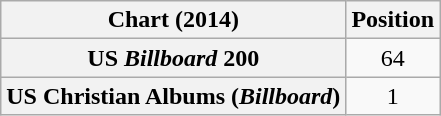<table class="wikitable sortable plainrowheaders">
<tr>
<th scope="col">Chart (2014)</th>
<th scope="col">Position</th>
</tr>
<tr>
<th scope="row">US <em>Billboard</em> 200</th>
<td align="center">64</td>
</tr>
<tr>
<th scope="row">US Christian Albums (<em>Billboard</em>)</th>
<td align="center">1</td>
</tr>
</table>
